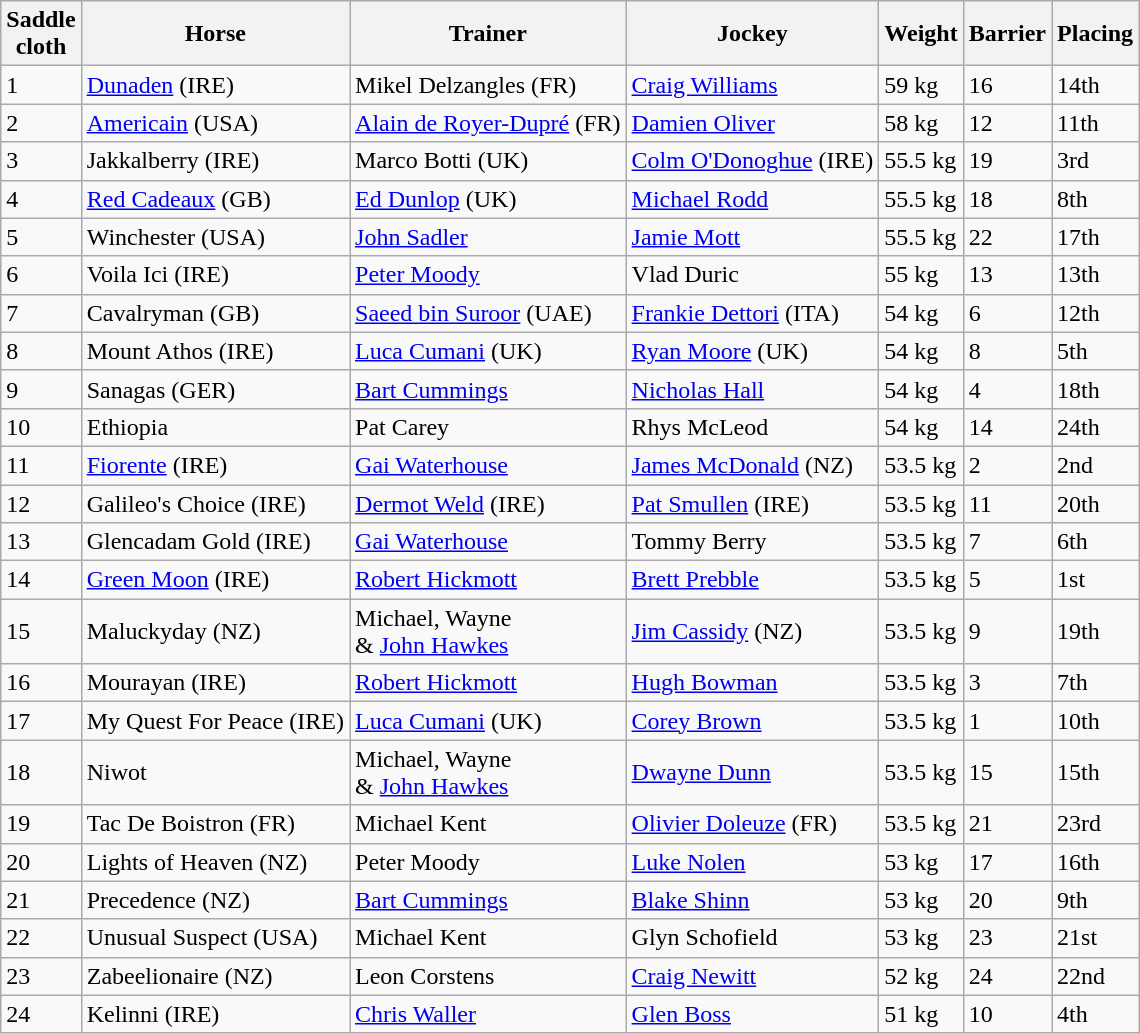<table class="wikitable sortable">
<tr>
<th>Saddle<br>cloth</th>
<th>Horse</th>
<th>Trainer</th>
<th>Jockey</th>
<th>Weight</th>
<th>Barrier</th>
<th>Placing</th>
</tr>
<tr>
<td>1</td>
<td><a href='#'>Dunaden</a> (IRE)</td>
<td>Mikel Delzangles (FR)</td>
<td><a href='#'>Craig Williams</a></td>
<td>59 kg</td>
<td>16</td>
<td>14th</td>
</tr>
<tr>
<td>2</td>
<td><a href='#'>Americain</a> (USA)</td>
<td><a href='#'>Alain de Royer-Dupré</a> (FR)</td>
<td><a href='#'>Damien Oliver</a></td>
<td>58 kg</td>
<td>12</td>
<td>11th</td>
</tr>
<tr>
<td>3</td>
<td>Jakkalberry (IRE)</td>
<td>Marco Botti (UK)</td>
<td><a href='#'>Colm O'Donoghue</a> (IRE)</td>
<td>55.5 kg</td>
<td>19</td>
<td>3rd</td>
</tr>
<tr>
<td>4</td>
<td><a href='#'>Red Cadeaux</a> (GB)</td>
<td><a href='#'>Ed Dunlop</a> (UK)</td>
<td><a href='#'>Michael Rodd</a></td>
<td>55.5 kg</td>
<td>18</td>
<td>8th</td>
</tr>
<tr>
<td>5</td>
<td>Winchester (USA)</td>
<td><a href='#'>John Sadler</a></td>
<td><a href='#'>Jamie Mott</a></td>
<td>55.5 kg</td>
<td>22</td>
<td>17th</td>
</tr>
<tr>
<td>6</td>
<td>Voila Ici (IRE)</td>
<td><a href='#'>Peter Moody</a></td>
<td>Vlad Duric</td>
<td>55 kg</td>
<td>13</td>
<td>13th</td>
</tr>
<tr>
<td>7</td>
<td>Cavalryman (GB)</td>
<td><a href='#'>Saeed bin Suroor</a> (UAE)</td>
<td><a href='#'>Frankie Dettori</a> (ITA)</td>
<td>54 kg</td>
<td>6</td>
<td>12th</td>
</tr>
<tr>
<td>8</td>
<td>Mount Athos (IRE)</td>
<td><a href='#'>Luca Cumani</a> (UK)</td>
<td><a href='#'>Ryan Moore</a> (UK)</td>
<td>54 kg</td>
<td>8</td>
<td>5th</td>
</tr>
<tr>
<td>9</td>
<td>Sanagas (GER)</td>
<td><a href='#'>Bart Cummings</a></td>
<td><a href='#'>Nicholas Hall</a></td>
<td>54 kg</td>
<td>4</td>
<td>18th</td>
</tr>
<tr>
<td>10</td>
<td>Ethiopia</td>
<td>Pat Carey</td>
<td>Rhys McLeod</td>
<td>54 kg</td>
<td>14</td>
<td>24th</td>
</tr>
<tr>
<td>11</td>
<td><a href='#'>Fiorente</a> (IRE)</td>
<td><a href='#'>Gai Waterhouse</a></td>
<td><a href='#'>James McDonald</a> (NZ)</td>
<td>53.5 kg</td>
<td>2</td>
<td>2nd</td>
</tr>
<tr>
<td>12</td>
<td>Galileo's Choice (IRE)</td>
<td><a href='#'>Dermot Weld</a> (IRE)</td>
<td><a href='#'>Pat Smullen</a> (IRE)</td>
<td>53.5 kg</td>
<td>11</td>
<td>20th</td>
</tr>
<tr>
<td>13</td>
<td>Glencadam Gold (IRE)</td>
<td><a href='#'>Gai Waterhouse</a></td>
<td>Tommy Berry</td>
<td>53.5 kg</td>
<td>7</td>
<td>6th</td>
</tr>
<tr>
<td>14</td>
<td><a href='#'>Green Moon</a> (IRE)</td>
<td><a href='#'>Robert Hickmott</a></td>
<td><a href='#'>Brett Prebble</a></td>
<td>53.5 kg</td>
<td>5</td>
<td>1st</td>
</tr>
<tr>
<td>15</td>
<td>Maluckyday (NZ)</td>
<td>Michael, Wayne<br>& <a href='#'>John Hawkes</a></td>
<td><a href='#'>Jim Cassidy</a> (NZ)</td>
<td>53.5 kg</td>
<td>9</td>
<td>19th</td>
</tr>
<tr>
<td>16</td>
<td>Mourayan (IRE)</td>
<td><a href='#'>Robert Hickmott</a></td>
<td><a href='#'>Hugh Bowman</a></td>
<td>53.5 kg</td>
<td>3</td>
<td>7th</td>
</tr>
<tr>
<td>17</td>
<td>My Quest For Peace (IRE)</td>
<td><a href='#'>Luca Cumani</a> (UK)</td>
<td><a href='#'>Corey Brown</a></td>
<td>53.5 kg</td>
<td>1</td>
<td>10th</td>
</tr>
<tr>
<td>18</td>
<td>Niwot</td>
<td>Michael, Wayne<br>& <a href='#'>John Hawkes</a></td>
<td><a href='#'>Dwayne Dunn</a></td>
<td>53.5 kg</td>
<td>15</td>
<td>15th</td>
</tr>
<tr>
<td>19</td>
<td>Tac De Boistron (FR)</td>
<td>Michael Kent</td>
<td><a href='#'>Olivier Doleuze</a> (FR)</td>
<td>53.5 kg</td>
<td>21</td>
<td>23rd</td>
</tr>
<tr>
<td>20</td>
<td>Lights of Heaven (NZ)</td>
<td>Peter Moody</td>
<td><a href='#'>Luke Nolen</a></td>
<td>53 kg</td>
<td>17</td>
<td>16th</td>
</tr>
<tr>
<td>21</td>
<td>Precedence (NZ)</td>
<td><a href='#'>Bart Cummings</a></td>
<td><a href='#'>Blake Shinn</a></td>
<td>53 kg</td>
<td>20</td>
<td>9th</td>
</tr>
<tr>
<td>22</td>
<td>Unusual Suspect (USA)</td>
<td>Michael Kent</td>
<td>Glyn Schofield</td>
<td>53 kg</td>
<td>23</td>
<td>21st</td>
</tr>
<tr>
<td>23</td>
<td>Zabeelionaire (NZ)</td>
<td>Leon Corstens</td>
<td><a href='#'>Craig Newitt</a></td>
<td>52 kg</td>
<td>24</td>
<td>22nd</td>
</tr>
<tr>
<td>24</td>
<td>Kelinni (IRE)</td>
<td><a href='#'>Chris Waller</a></td>
<td><a href='#'>Glen Boss</a></td>
<td>51 kg</td>
<td>10</td>
<td>4th</td>
</tr>
</table>
